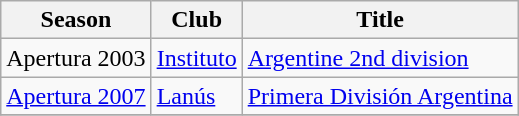<table class="wikitable">
<tr>
<th>Season</th>
<th>Club</th>
<th>Title</th>
</tr>
<tr>
<td>Apertura 2003</td>
<td><a href='#'>Instituto</a></td>
<td><a href='#'>Argentine 2nd division</a></td>
</tr>
<tr>
<td><a href='#'>Apertura 2007</a></td>
<td><a href='#'>Lanús</a></td>
<td><a href='#'>Primera División Argentina</a></td>
</tr>
<tr>
</tr>
</table>
